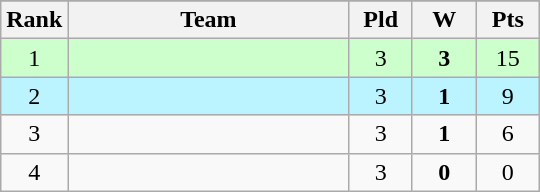<table class="wikitable">
<tr>
</tr>
<tr>
<th style="width:35px">Rank</th>
<th style="width:180px">Team</th>
<th style="width:35px">Pld</th>
<th style="width:35px">W</th>
<th style="width:35px">Pts</th>
</tr>
<tr bgcolor=#ccffcc>
<td align=center>1</td>
<td></td>
<td align=center>3</td>
<td align=center><strong>3</strong></td>
<td align=center>15</td>
</tr>
<tr bgcolor=#BBF3FF>
<td align=center>2</td>
<td></td>
<td align=center>3</td>
<td align=center><strong>1</strong></td>
<td align=center>9</td>
</tr>
<tr>
<td align=center>3</td>
<td></td>
<td align=center>3</td>
<td align=center><strong>1</strong></td>
<td align=center>6</td>
</tr>
<tr>
<td align=center>4</td>
<td></td>
<td align=center>3</td>
<td align=center><strong>0</strong></td>
<td align=center>0</td>
</tr>
</table>
